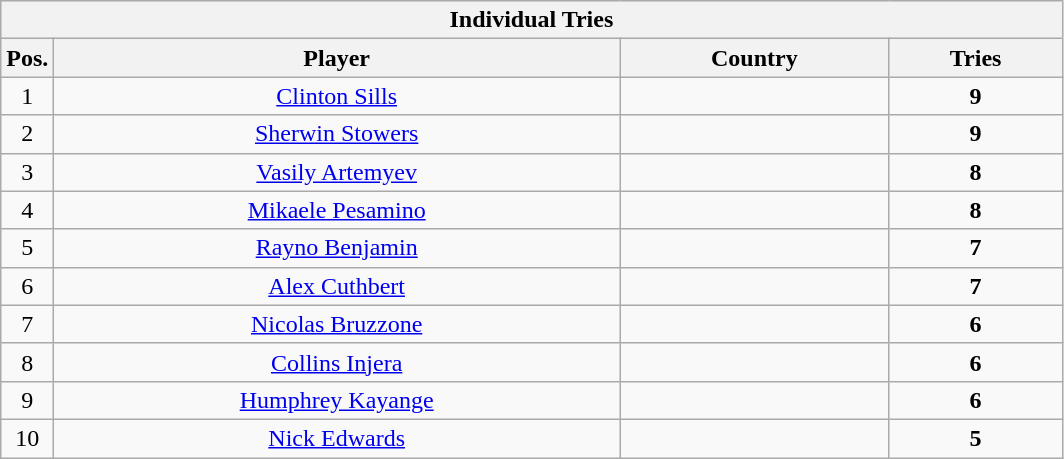<table class="wikitable" style="text-align:center">
<tr bgcolor="#efefef">
<th colspan=4 style="border-right:0px;";>Individual Tries</th>
</tr>
<tr bgcolor="#efefef">
<th width=5%>Pos.</th>
<th>Player</th>
<th>Country</th>
<th>Tries</th>
</tr>
<tr>
<td>1</td>
<td><a href='#'>Clinton Sills</a></td>
<td></td>
<td><strong>9</strong></td>
</tr>
<tr>
<td>2</td>
<td><a href='#'>Sherwin Stowers</a></td>
<td></td>
<td><strong>9</strong></td>
</tr>
<tr>
<td>3</td>
<td><a href='#'>Vasily Artemyev</a></td>
<td></td>
<td><strong>8</strong></td>
</tr>
<tr>
<td>4</td>
<td><a href='#'>Mikaele Pesamino</a></td>
<td></td>
<td><strong>8</strong></td>
</tr>
<tr>
<td>5</td>
<td><a href='#'>Rayno Benjamin</a></td>
<td></td>
<td><strong>7</strong></td>
</tr>
<tr>
<td>6</td>
<td><a href='#'>Alex Cuthbert</a></td>
<td></td>
<td><strong>7</strong></td>
</tr>
<tr>
<td>7</td>
<td><a href='#'>Nicolas Bruzzone</a></td>
<td></td>
<td><strong>6</strong></td>
</tr>
<tr>
<td>8</td>
<td><a href='#'>Collins Injera</a></td>
<td></td>
<td><strong>6</strong></td>
</tr>
<tr>
<td>9</td>
<td><a href='#'>Humphrey Kayange</a></td>
<td></td>
<td><strong>6</strong></td>
</tr>
<tr>
<td>10</td>
<td><a href='#'>Nick Edwards</a></td>
<td></td>
<td><strong>5</strong></td>
</tr>
</table>
